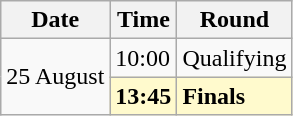<table class="wikitable">
<tr>
<th>Date</th>
<th>Time</th>
<th>Round</th>
</tr>
<tr>
<td rowspan=2>25 August</td>
<td>10:00</td>
<td>Qualifying</td>
</tr>
<tr style="background:lemonchiffon">
<td><strong>13:45</strong></td>
<td><strong>Finals</strong></td>
</tr>
</table>
